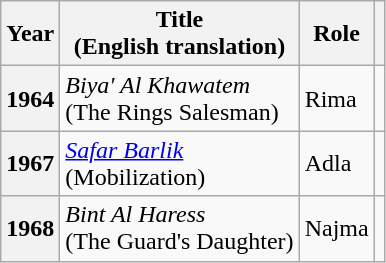<table class="wikitable plainrowheaders sortable">
<tr>
<th scope="col">Year</th>
<th scope="col">Title<br>(English translation)</th>
<th scope="col">Role</th>
<th scope="col" class="unsortable"></th>
</tr>
<tr>
<th scope="row">1964</th>
<td><em>Biya' Al Khawatem</em><br>(The Rings Salesman)</td>
<td>Rima</td>
<td style="text-align:center;"></td>
</tr>
<tr>
<th scope="row">1967</th>
<td><em><a href='#'>Safar Barlik</a></em><br>(Mobilization)</td>
<td>Adla</td>
<td style="text-align:center;"></td>
</tr>
<tr>
<th scope="row">1968</th>
<td><em>Bint Al Haress</em><br>(The Guard's Daughter)</td>
<td>Najma</td>
<td style="text-align:center;"></td>
</tr>
</table>
